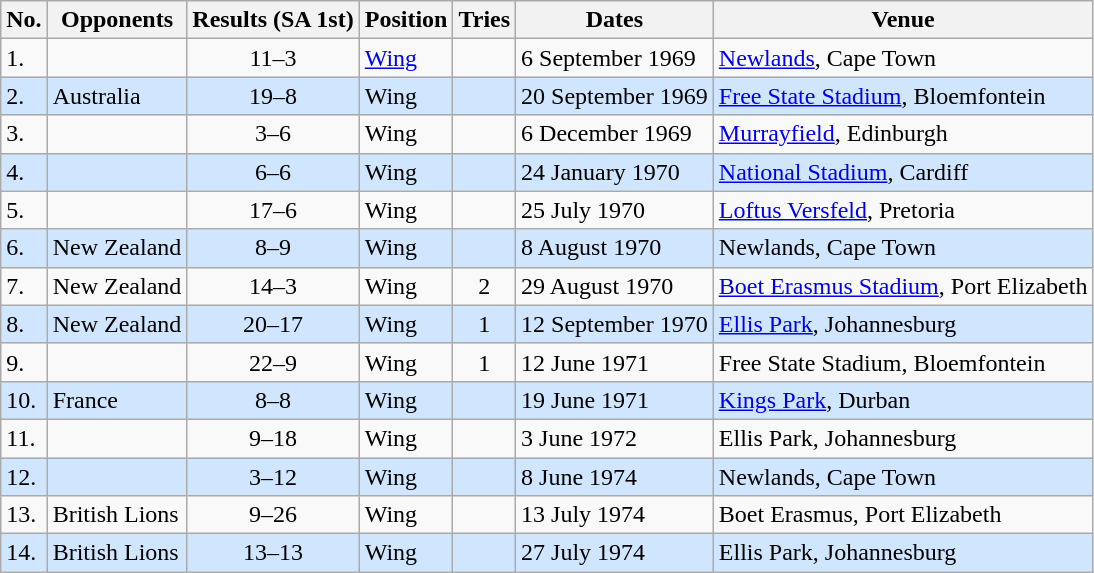<table class="wikitable sortable">
<tr>
<th>No.</th>
<th>Opponents</th>
<th>Results (SA 1st)</th>
<th>Position</th>
<th>Tries</th>
<th>Dates</th>
<th>Venue</th>
</tr>
<tr>
<td>1.</td>
<td></td>
<td align="center">11–3</td>
<td><a href='#'>Wing</a></td>
<td></td>
<td>6 September 1969</td>
<td><a href='#'>Newlands</a>, Cape Town</td>
</tr>
<tr style="background: #D0E6FF;">
<td>2.</td>
<td> Australia</td>
<td align="center">19–8</td>
<td>Wing</td>
<td></td>
<td>20 September 1969</td>
<td><a href='#'>Free State Stadium</a>, Bloemfontein</td>
</tr>
<tr>
<td>3.</td>
<td></td>
<td align="center">3–6</td>
<td>Wing</td>
<td></td>
<td>6 December 1969</td>
<td><a href='#'>Murrayfield</a>, Edinburgh</td>
</tr>
<tr style="background: #D0E6FF;">
<td>4.</td>
<td></td>
<td align="center">6–6</td>
<td>Wing</td>
<td></td>
<td>24 January 1970</td>
<td><a href='#'>National Stadium</a>, Cardiff</td>
</tr>
<tr>
<td>5.</td>
<td></td>
<td align="center">17–6</td>
<td>Wing</td>
<td></td>
<td>25 July 1970</td>
<td><a href='#'>Loftus Versfeld</a>, Pretoria</td>
</tr>
<tr style="background: #D0E6FF;">
<td>6.</td>
<td> New Zealand</td>
<td align="center">8–9</td>
<td>Wing</td>
<td></td>
<td>8 August 1970</td>
<td>Newlands, Cape Town</td>
</tr>
<tr>
<td>7.</td>
<td> New Zealand</td>
<td align="center">14–3</td>
<td>Wing</td>
<td align="center">2</td>
<td>29 August 1970</td>
<td><a href='#'>Boet Erasmus Stadium</a>, Port Elizabeth</td>
</tr>
<tr style="background: #D0E6FF;">
<td>8.</td>
<td> New Zealand</td>
<td align="center">20–17</td>
<td>Wing</td>
<td align="center">1</td>
<td>12 September 1970</td>
<td><a href='#'>Ellis Park</a>, Johannesburg</td>
</tr>
<tr>
<td>9.</td>
<td></td>
<td align="center">22–9</td>
<td>Wing</td>
<td align="center">1</td>
<td>12 June 1971</td>
<td>Free State Stadium, Bloemfontein</td>
</tr>
<tr style="background: #D0E6FF;">
<td>10.</td>
<td> France</td>
<td align="center">8–8</td>
<td>Wing</td>
<td></td>
<td>19 June 1971</td>
<td><a href='#'>Kings Park</a>, Durban</td>
</tr>
<tr>
<td>11.</td>
<td></td>
<td align="center">9–18</td>
<td>Wing</td>
<td></td>
<td>3 June 1972</td>
<td>Ellis Park, Johannesburg</td>
</tr>
<tr style="background: #D0E6FF;">
<td>12.</td>
<td></td>
<td align="center">3–12</td>
<td>Wing</td>
<td></td>
<td>8 June 1974</td>
<td>Newlands, Cape Town</td>
</tr>
<tr>
<td>13.</td>
<td> British Lions</td>
<td align="center">9–26</td>
<td>Wing</td>
<td></td>
<td>13 July 1974</td>
<td>Boet Erasmus, Port Elizabeth</td>
</tr>
<tr style="background: #D0E6FF;">
<td>14.</td>
<td> British Lions</td>
<td align="center">13–13</td>
<td>Wing</td>
<td></td>
<td>27 July 1974</td>
<td>Ellis Park, Johannesburg</td>
</tr>
</table>
